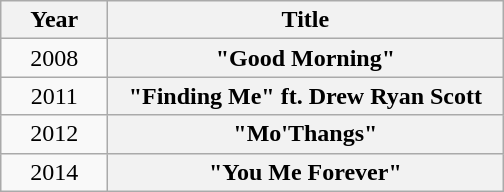<table class="wikitable plainrowheaders" style="text-align:center;">
<tr>
<th style="width:4em;">Year</th>
<th style="width:16em;">Title</th>
</tr>
<tr>
<td>2008</td>
<th scope="row">"Good Morning"</th>
</tr>
<tr>
<td>2011</td>
<th scope="row">"Finding Me" ft. Drew Ryan Scott</th>
</tr>
<tr>
<td>2012</td>
<th scope="row">"Mo'Thangs"</th>
</tr>
<tr>
<td>2014</td>
<th scope="row">"You Me Forever"</th>
</tr>
</table>
